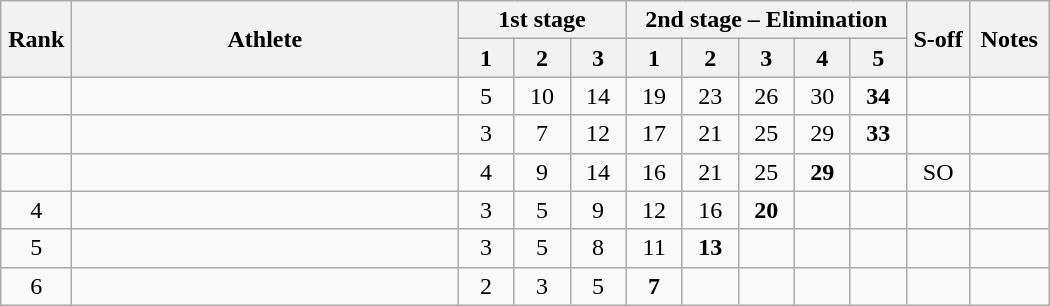<table class="wikitable" style="text-align:center">
<tr>
<th rowspan=2 width=40>Rank</th>
<th rowspan=2 width=250>Athlete</th>
<th colspan=3>1st stage</th>
<th colspan=5>2nd stage – Elimination</th>
<th rowspan=2 width=35>S-off</th>
<th rowspan=2 width=45>Notes</th>
</tr>
<tr>
<th width=30>1</th>
<th width=30>2</th>
<th width=30>3</th>
<th width=30>1</th>
<th width=30>2</th>
<th width=30>3</th>
<th width=30>4</th>
<th width=30>5</th>
</tr>
<tr>
<td></td>
<td align=left></td>
<td>5</td>
<td>10</td>
<td>14</td>
<td>19</td>
<td>23</td>
<td>26</td>
<td>30</td>
<td><strong>34</strong></td>
<td></td>
<td></td>
</tr>
<tr>
<td></td>
<td align=left></td>
<td>3</td>
<td>7</td>
<td>12</td>
<td>17</td>
<td>21</td>
<td>25</td>
<td>29</td>
<td><strong>33</strong></td>
<td></td>
<td></td>
</tr>
<tr>
<td></td>
<td align=left></td>
<td>4</td>
<td>9</td>
<td>14</td>
<td>16</td>
<td>21</td>
<td>25</td>
<td><strong>29</strong></td>
<td></td>
<td>SO</td>
<td></td>
</tr>
<tr>
<td>4</td>
<td align=left></td>
<td>3</td>
<td>5</td>
<td>9</td>
<td>12</td>
<td>16</td>
<td><strong>20</strong></td>
<td></td>
<td></td>
<td></td>
<td></td>
</tr>
<tr>
<td>5</td>
<td align=left></td>
<td>3</td>
<td>5</td>
<td>8</td>
<td>11</td>
<td><strong>13</strong></td>
<td></td>
<td></td>
<td></td>
<td></td>
<td></td>
</tr>
<tr>
<td>6</td>
<td align=left></td>
<td>2</td>
<td>3</td>
<td>5</td>
<td><strong>7</strong></td>
<td></td>
<td></td>
<td></td>
<td></td>
<td></td>
<td></td>
</tr>
</table>
